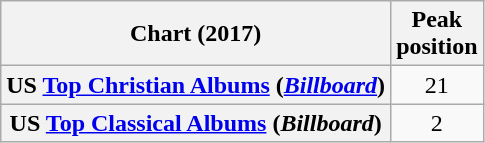<table class="wikitable sortable plainrowheaders" style="text-align:center">
<tr>
<th scope="col">Chart (2017)</th>
<th scope="col">Peak<br>position</th>
</tr>
<tr>
<th scope="row">US <a href='#'>Top Christian Albums</a> (<em><a href='#'>Billboard</a></em>)</th>
<td>21</td>
</tr>
<tr>
<th scope="row">US <a href='#'>Top Classical Albums</a> (<em>Billboard</em>)</th>
<td>2</td>
</tr>
</table>
